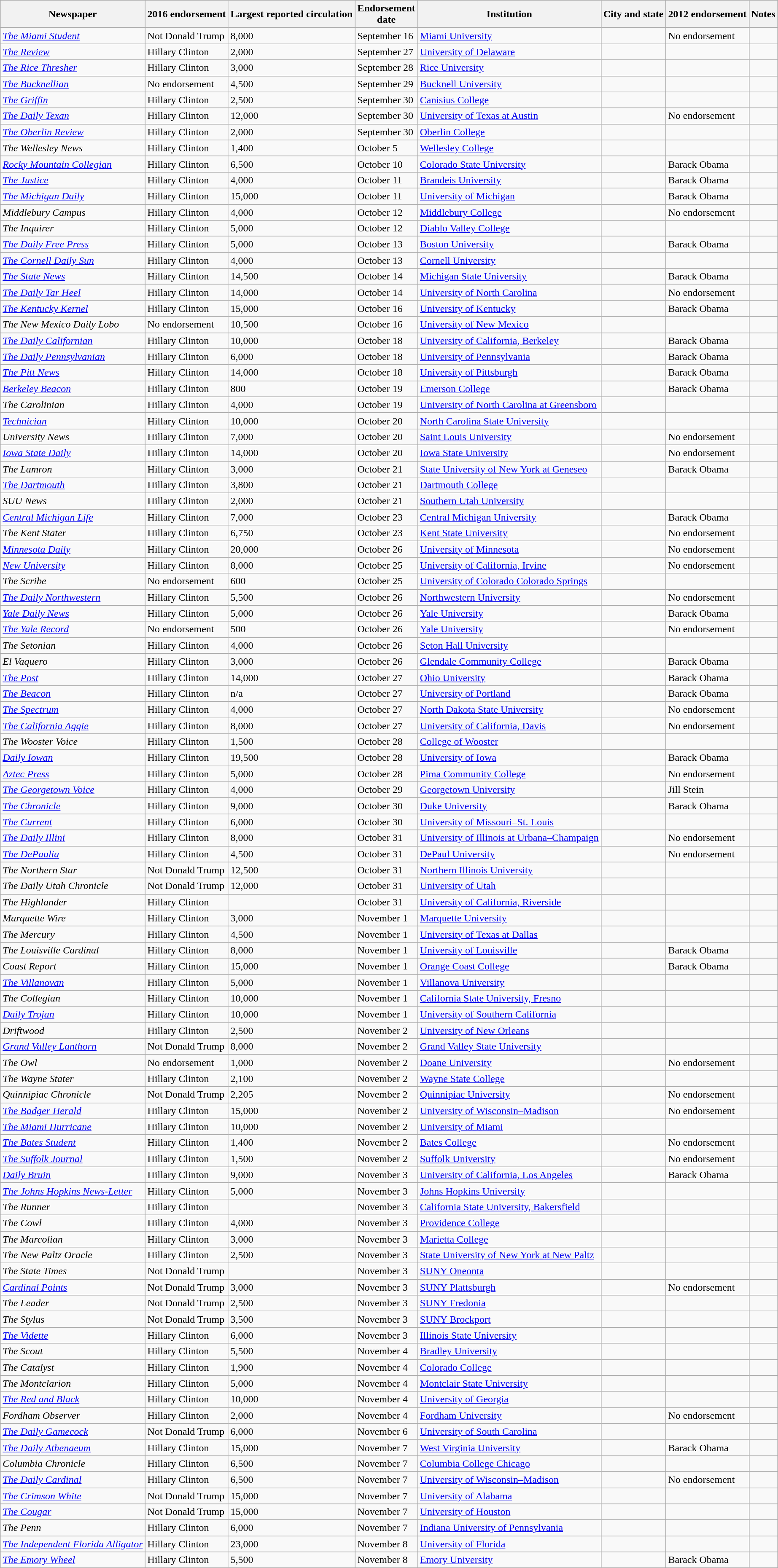<table class="wikitable sortable">
<tr>
<th>Newspaper</th>
<th>2016 endorsement</th>
<th data-sort-type="number">Largest reported circulation</th>
<th>Endorsement<br>date</th>
<th>Institution</th>
<th>City and state</th>
<th>2012 endorsement</th>
<th>Notes</th>
</tr>
<tr>
<td data-sort-value="Miami Student"><em><a href='#'>The Miami Student</a></em></td>
<td data-sort-value="Not Trump" >Not Donald Trump</td>
<td>8,000</td>
<td data-sort-value="2016-09-16">September 16</td>
<td><a href='#'>Miami University</a></td>
<td></td>
<td data-sort-value="zNo endorsement" >No endorsement</td>
<td></td>
</tr>
<tr>
<td data-sort-value="Review"><a href='#'><em>The Review</em></a></td>
<td data-sort-value="Clinton" >Hillary Clinton</td>
<td>2,000</td>
<td data-sort-value="2016-09-27">September 27</td>
<td><a href='#'>University of Delaware</a></td>
<td></td>
<td><br></td>
<td></td>
</tr>
<tr>
<td data-sort-value="Rice Thresher"><em><a href='#'>The Rice Thresher</a></em></td>
<td data-sort-value="Clinton" >Hillary Clinton</td>
<td>3,000</td>
<td data-sort-value="2016-09-28">September 28</td>
<td><a href='#'>Rice University</a></td>
<td></td>
<td><br></td>
<td></td>
</tr>
<tr>
<td data-sort-value="Bucknellian"><em><a href='#'>The Bucknellian</a></em></td>
<td data-sort-value="zNo endorsement" >No endorsement</td>
<td>4,500</td>
<td data-sort-value="2016-09-29">September 29</td>
<td><a href='#'>Bucknell University</a></td>
<td></td>
<td><br></td>
<td></td>
</tr>
<tr>
<td data-sort-value="Griffin"><em><a href='#'>The Griffin</a></em></td>
<td data-sort-value="Clinton" >Hillary Clinton</td>
<td>2,500</td>
<td data-sort-value="2016-09-30">September 30</td>
<td><a href='#'>Canisius College</a></td>
<td></td>
<td><br></td>
<td></td>
</tr>
<tr>
<td data-sort-value="Daily Texan"><em><a href='#'>The Daily Texan</a></em></td>
<td data-sort-value="Clinton" >Hillary Clinton</td>
<td>12,000</td>
<td data-sort-value="2016-09-30">September 30</td>
<td><a href='#'>University of Texas at Austin</a></td>
<td></td>
<td data-sort-value="zNo endorsement" >No endorsement</td>
<td></td>
</tr>
<tr>
<td data-sort-value="Oberlin Review"><em><a href='#'>The Oberlin Review</a></em></td>
<td data-sort-value="Clinton" >Hillary Clinton</td>
<td>2,000</td>
<td data-sort-value="2016-09-30">September 30</td>
<td><a href='#'>Oberlin College</a></td>
<td></td>
<td><br></td>
<td></td>
</tr>
<tr>
<td data-sort-value="Wellesley News"><em>The Wellesley News</em></td>
<td data-sort-value="Clinton" >Hillary Clinton</td>
<td>1,400</td>
<td data-sort-value="2016-10-05">October 5</td>
<td><a href='#'>Wellesley College</a></td>
<td></td>
<td><br></td>
<td></td>
</tr>
<tr>
<td><em><a href='#'>Rocky Mountain Collegian</a></em></td>
<td data-sort-value="Clinton" >Hillary Clinton</td>
<td>6,500</td>
<td data-sort-value="2016-10-10">October 10</td>
<td><a href='#'>Colorado State University</a></td>
<td></td>
<td data-sort-value="Obama" >Barack Obama</td>
<td></td>
</tr>
<tr>
<td data-sort-value="Justice"><em><a href='#'>The Justice</a></em></td>
<td data-sort-value="Clinton" >Hillary Clinton</td>
<td>4,000</td>
<td data-sort-value="2016-10-11">October 11</td>
<td><a href='#'>Brandeis University</a></td>
<td></td>
<td data-sort-value="Obama" >Barack Obama</td>
<td></td>
</tr>
<tr>
<td data-sort-value="Michigan Daily"><em><a href='#'>The Michigan Daily</a></em></td>
<td data-sort-value="Clinton" >Hillary Clinton</td>
<td>15,000</td>
<td data-sort-value="2016-10-11">October 11</td>
<td><a href='#'>University of Michigan</a></td>
<td></td>
<td data-sort-value="Obama" >Barack Obama</td>
<td></td>
</tr>
<tr>
<td><em>Middlebury Campus</em></td>
<td data-sort-value="Clinton" >Hillary Clinton</td>
<td>4,000</td>
<td data-sort-value="2016-10-12">October 12</td>
<td><a href='#'>Middlebury College</a></td>
<td></td>
<td data-sort-value="zNo endorsement" >No endorsement</td>
<td></td>
</tr>
<tr>
<td data-sort-value="Inquirer"><em>The Inquirer</em></td>
<td data-sort-value="Clinton" >Hillary Clinton</td>
<td>5,000</td>
<td data-sort-value="2016-10-12">October 12</td>
<td><a href='#'>Diablo Valley College</a></td>
<td></td>
<td><br></td>
<td></td>
</tr>
<tr>
<td data-sort-value="Daily Free Press"><em><a href='#'>The Daily Free Press</a></em></td>
<td data-sort-value="Clinton" >Hillary Clinton</td>
<td>5,000</td>
<td data-sort-value="2016-10-13">October 13</td>
<td><a href='#'>Boston University</a></td>
<td></td>
<td data-sort-value="Obama" >Barack Obama</td>
<td></td>
</tr>
<tr>
<td data-sort-value="Cornell Daily Sun"><em><a href='#'>The Cornell Daily Sun</a></em></td>
<td data-sort-value="Clinton" >Hillary Clinton</td>
<td>4,000</td>
<td data-sort-value="2016-10-13">October 13</td>
<td><a href='#'>Cornell University</a></td>
<td></td>
<td><br></td>
<td></td>
</tr>
<tr>
<td data-sort-value="State News"><em><a href='#'>The State News</a></em></td>
<td data-sort-value="Clinton" >Hillary Clinton</td>
<td>14,500</td>
<td data-sort-value="2016-10-14">October 14</td>
<td><a href='#'>Michigan State University</a></td>
<td></td>
<td data-sort-value="Obama" >Barack Obama</td>
<td></td>
</tr>
<tr>
<td data-sort-value="Daily Tarheel"><em><a href='#'>The Daily Tar Heel</a></em></td>
<td data-sort-value="Clinton" >Hillary Clinton</td>
<td>14,000</td>
<td data-sort-value="2016-10-14">October 14</td>
<td><a href='#'>University of North Carolina</a></td>
<td></td>
<td data-sort-value="zNo endorsement" >No endorsement</td>
<td></td>
</tr>
<tr>
<td data-sort-value="Kentucky Kernel"><em><a href='#'>The Kentucky Kernel</a></em></td>
<td data-sort-value="Clinton" >Hillary Clinton</td>
<td>15,000</td>
<td data-sort-value="2016-10-16">October 16</td>
<td><a href='#'>University of Kentucky</a></td>
<td></td>
<td data-sort-value="Obama" >Barack Obama</td>
<td></td>
</tr>
<tr>
<td data-sort-value="New Mexico Daily Lobo"><em>The New Mexico Daily Lobo</em></td>
<td data-sort-value="zNo endorsement" >No endorsement</td>
<td>10,500</td>
<td data-sort-value="2016-10-16">October 16</td>
<td><a href='#'>University of New Mexico</a></td>
<td></td>
<td><br></td>
<td></td>
</tr>
<tr>
<td data-sort-value="Daily Californian"><em><a href='#'>The Daily Californian</a></em></td>
<td data-sort-value="Clinton" >Hillary Clinton</td>
<td>10,000</td>
<td data-sort-value="2016-10-18">October 18</td>
<td><a href='#'>University of California, Berkeley</a></td>
<td></td>
<td data-sort-value="Obama" >Barack Obama</td>
<td></td>
</tr>
<tr>
<td data-sort-value="Daily Pennsylvanian"><em><a href='#'>The Daily Pennsylvanian</a></em></td>
<td data-sort-value="Clinton" >Hillary Clinton</td>
<td>6,000</td>
<td data-sort-value="2016-10-18">October 18</td>
<td><a href='#'>University of Pennsylvania</a></td>
<td></td>
<td data-sort-value="Obama" >Barack Obama</td>
<td></td>
</tr>
<tr>
<td><em><a href='#'>The Pitt News</a></em></td>
<td data-sort-value="Clinton" >Hillary Clinton</td>
<td>14,000</td>
<td data-sort-value="2016-10-18">October 18</td>
<td><a href='#'>University of Pittsburgh</a></td>
<td></td>
<td data-sort-value="Obama" >Barack Obama</td>
<td></td>
</tr>
<tr>
<td data-sort-value="Berkeley Beacon"><em><a href='#'>Berkeley Beacon</a></em></td>
<td data-sort-value="Clinton" >Hillary Clinton</td>
<td>800</td>
<td data-sort-value="2016-10-19">October 19</td>
<td><a href='#'>Emerson College</a></td>
<td></td>
<td data-sort-value="Obama" >Barack Obama</td>
<td></td>
</tr>
<tr>
<td data-sort-value="Carolinian"><em>The Carolinian</em></td>
<td data-sort-value="Clinton" >Hillary Clinton</td>
<td>4,000</td>
<td data-sort-value="2016-10-19">October 19</td>
<td><a href='#'>University of North Carolina at Greensboro</a></td>
<td></td>
<td><br></td>
<td></td>
</tr>
<tr>
<td><em><a href='#'>Technician</a></em></td>
<td data-sort-value="Clinton" >Hillary Clinton</td>
<td>10,000</td>
<td data-sort-value="2016-10-20">October 20</td>
<td><a href='#'>North Carolina State University</a></td>
<td></td>
<td><br></td>
<td></td>
</tr>
<tr>
<td data-sort-value="University News"><em>University News</em></td>
<td data-sort-value="Clinton" >Hillary Clinton</td>
<td>7,000</td>
<td data-sort-value="2016-10-20">October 20</td>
<td><a href='#'>Saint Louis University</a></td>
<td></td>
<td data-sort-value="zNo endorsement" >No endorsement</td>
<td></td>
</tr>
<tr>
<td><em><a href='#'>Iowa State Daily</a></em></td>
<td data-sort-value="Clinton" >Hillary Clinton</td>
<td>14,000</td>
<td data-sort-value="2016-10-20">October 20</td>
<td><a href='#'>Iowa State University</a></td>
<td></td>
<td data-sort-value="zNo endorsement" >No endorsement</td>
<td></td>
</tr>
<tr>
<td data-sort-value="Lamron"><em>The Lamron</em></td>
<td data-sort-value="Clinton" >Hillary Clinton</td>
<td>3,000</td>
<td data-sort-value="2016-10-21">October 21</td>
<td><a href='#'>State University of New York at Geneseo</a></td>
<td></td>
<td data-sort-value="Obama" >Barack Obama</td>
<td></td>
</tr>
<tr>
<td data-sort-value="Dartmouth"><em><a href='#'>The Dartmouth</a></em></td>
<td data-sort-value="Clinton" >Hillary Clinton</td>
<td>3,800</td>
<td data-sort-value="2016-10-21">October 21</td>
<td><a href='#'>Dartmouth College</a></td>
<td></td>
<td><br></td>
<td></td>
</tr>
<tr>
<td data-sort-value="SUU News"><em>SUU News</em></td>
<td data-sort-value="Clinton" >Hillary Clinton</td>
<td>2,000</td>
<td data-sort-value="2016-10-21">October 21</td>
<td><a href='#'>Southern Utah University</a></td>
<td></td>
<td><br></td>
<td></td>
</tr>
<tr>
<td><em><a href='#'>Central Michigan Life</a></em></td>
<td data-sort-value="Clinton" >Hillary Clinton</td>
<td>7,000</td>
<td data-sort-value="2016-10-23">October 23</td>
<td><a href='#'>Central Michigan University</a></td>
<td></td>
<td data-sort-value="Obama" >Barack Obama</td>
<td></td>
</tr>
<tr>
<td data-sort-value="Kent Stater"><em>The Kent Stater</em></td>
<td data-sort-value="Clinton" >Hillary Clinton</td>
<td>6,750</td>
<td data-sort-value="2016-10-23">October 23</td>
<td><a href='#'>Kent State University</a></td>
<td></td>
<td data-sort-value="zNo endorsement" >No endorsement</td>
<td></td>
</tr>
<tr>
<td><em><a href='#'>Minnesota Daily</a></em></td>
<td data-sort-value="Clinton" >Hillary Clinton</td>
<td>20,000</td>
<td data-sort-value="2016-10-26">October 26</td>
<td><a href='#'>University of Minnesota</a></td>
<td></td>
<td data-sort-value="zNo endorsement" >No endorsement</td>
<td></td>
</tr>
<tr>
<td><em><a href='#'>New University</a></em></td>
<td data-sort-value="Clinton" >Hillary Clinton</td>
<td>8,000</td>
<td data-sort-value="2016-10-25">October 25</td>
<td><a href='#'>University of California, Irvine</a></td>
<td></td>
<td data-sort-value="zNo endorsement" >No endorsement</td>
<td></td>
</tr>
<tr>
<td data-sort-value="Scribe"><em>The Scribe</em></td>
<td data-sort-value="zNo endorsement" >No endorsement</td>
<td>600</td>
<td data-sort-value="2016-10-25">October 25</td>
<td><a href='#'>University of Colorado Colorado Springs</a></td>
<td></td>
<td><br></td>
<td></td>
</tr>
<tr>
<td><em><a href='#'>The Daily Northwestern</a></em></td>
<td data-sort-value="Clinton" >Hillary Clinton</td>
<td>5,500</td>
<td data-sort-value="2016-10-26">October 26</td>
<td><a href='#'>Northwestern University</a></td>
<td></td>
<td data-sort-value="zNo endorsement" >No endorsement</td>
<td></td>
</tr>
<tr>
<td data-sort-value="Yale Daily News"><em><a href='#'>Yale Daily News</a></em></td>
<td data-sort-value="Clinton" >Hillary Clinton</td>
<td>5,000</td>
<td data-sort-value="2016-10-26">October 26</td>
<td><a href='#'>Yale University</a></td>
<td></td>
<td data-sort-value="Obama" >Barack Obama</td>
<td></td>
</tr>
<tr>
<td data-sort-value="Yale Record"><em><a href='#'>The Yale Record</a></em></td>
<td data-sort-value="zNo endorsement" >No endorsement</td>
<td>500</td>
<td data-sort-value="2016-10-26">October 26</td>
<td><a href='#'>Yale University</a></td>
<td></td>
<td data-sort-value="zNo endorsement" >No endorsement</td>
<td></td>
</tr>
<tr>
<td data-sort-value="Setonian"><em>The Setonian</em></td>
<td data-sort-value="Clinton" >Hillary Clinton</td>
<td>4,000</td>
<td data-sort-value="2016-10-26">October 26</td>
<td><a href='#'>Seton Hall University</a></td>
<td></td>
<td><br></td>
<td></td>
</tr>
<tr>
<td data-sort-value="El Vaquero"><em>El Vaquero</em></td>
<td data-sort-value="Clinton" >Hillary Clinton</td>
<td>3,000</td>
<td data-sort-value="2016-10-26">October 26</td>
<td><a href='#'>Glendale Community College</a></td>
<td></td>
<td data-sort-value="Obama" >Barack Obama</td>
<td></td>
</tr>
<tr>
<td data-sort-value="Post"><em><a href='#'>The Post</a></em></td>
<td data-sort-value="Clinton" >Hillary Clinton</td>
<td>14,000</td>
<td data-sort-value="2016-10-27">October 27</td>
<td><a href='#'>Ohio University</a></td>
<td></td>
<td data-sort-value="Obama" >Barack Obama</td>
<td></td>
</tr>
<tr>
<td data-sort-value="Beacon"><em><a href='#'>The Beacon</a></em></td>
<td data-sort-value="Clinton" >Hillary Clinton</td>
<td>n/a</td>
<td data-sort-value="2016-10-27">October 27</td>
<td><a href='#'>University of Portland</a></td>
<td></td>
<td data-sort-value="Obama" >Barack Obama</td>
<td></td>
</tr>
<tr>
<td data-sort-value="Spectrum"><em><a href='#'>The Spectrum</a></em></td>
<td data-sort-value="Clinton" >Hillary Clinton</td>
<td>4,000</td>
<td data-sort-value="2016-10-27">October 27</td>
<td><a href='#'>North Dakota State University</a></td>
<td></td>
<td data-sort-value="zNo endorsement" >No endorsement</td>
<td></td>
</tr>
<tr>
<td data-sort-value="California Aggie"><em><a href='#'>The California Aggie</a></em></td>
<td data-sort-value="Clinton" >Hillary Clinton</td>
<td>8,000</td>
<td data-sort-value="2016-10-27">October 27</td>
<td><a href='#'>University of California, Davis</a></td>
<td></td>
<td data-sort-value="zNo endorsement" >No endorsement</td>
<td></td>
</tr>
<tr>
<td data-sort-value="Wooster Voice"><em>The Wooster Voice</em></td>
<td data-sort-value="Clinton" >Hillary Clinton</td>
<td>1,500</td>
<td data-sort-value="2016-10-28">October 28</td>
<td><a href='#'>College of Wooster</a></td>
<td></td>
<td><br></td>
<td></td>
</tr>
<tr>
<td data-sort-value="Daily Iowan"><em><a href='#'>Daily Iowan</a></em></td>
<td data-sort-value="Clinton" >Hillary Clinton</td>
<td>19,500</td>
<td data-sort-value="2016-10-28">October 28</td>
<td><a href='#'>University of Iowa</a></td>
<td></td>
<td data-sort-value="Obama" >Barack Obama</td>
<td></td>
</tr>
<tr>
<td data-sort-value="Aztec Press"><em><a href='#'>Aztec Press</a></em></td>
<td data-sort-value="Clinton" >Hillary Clinton</td>
<td>5,000</td>
<td data-sort-value="2016-10-28">October 28</td>
<td><a href='#'>Pima Community College</a></td>
<td></td>
<td data-sort-value="zNo endorsement" >No endorsement</td>
<td></td>
</tr>
<tr>
<td data-sort-value="Georgetown Voice"><em><a href='#'>The Georgetown Voice</a></em></td>
<td data-sort-value="Clinton" >Hillary Clinton</td>
<td>4,000</td>
<td data-sort-value="2016-10-29">October 29</td>
<td><a href='#'>Georgetown University</a></td>
<td></td>
<td data-sort-value="Stein" >Jill Stein</td>
<td></td>
</tr>
<tr>
<td data-sort-value="Chronicle"><em><a href='#'>The Chronicle</a></em></td>
<td data-sort-value="Clinton" >Hillary Clinton</td>
<td>9,000</td>
<td data-sort-value="2016-10-30">October 30</td>
<td><a href='#'>Duke University</a></td>
<td></td>
<td data-sort-value="Obama" >Barack Obama</td>
<td></td>
</tr>
<tr>
<td data-sort-value="Current"><em><a href='#'>The Current</a></em></td>
<td data-sort-value="Clinton" >Hillary Clinton</td>
<td>6,000</td>
<td data-sort-value="2016-10-30">October 30</td>
<td><a href='#'>University of Missouri–St. Louis</a></td>
<td></td>
<td></td>
<td></td>
</tr>
<tr>
<td data-sort-value="Daily Illini"><em><a href='#'>The Daily Illini</a></em></td>
<td data-sort-value="Clinton" >Hillary Clinton</td>
<td>8,000</td>
<td data-sort-value="2016-10-31">October 31</td>
<td><a href='#'>University of Illinois at Urbana–Champaign</a></td>
<td></td>
<td data-sort-value="zNo endorsement" >No endorsement</td>
<td></td>
</tr>
<tr>
<td data-sort-value="Depaulia"><em><a href='#'>The DePaulia</a></em></td>
<td data-sort-value="Clinton" >Hillary Clinton</td>
<td>4,500</td>
<td data-sort-value="2016-10-31">October 31</td>
<td><a href='#'>DePaul University</a></td>
<td></td>
<td>No endorsement</td>
<td></td>
</tr>
<tr>
<td data-sort-value="Northern Star"><em>The Northern Star</em></td>
<td data-sort-value="Not Trump" >Not Donald Trump</td>
<td>12,500</td>
<td data-sort-value="2016-10-31">October 31</td>
<td><a href='#'>Northern Illinois University</a></td>
<td></td>
<td></td>
<td></td>
</tr>
<tr>
<td data-sort-value="Daily Utah Chronicle"><em>The Daily Utah Chronicle</em></td>
<td data-sort-value="Not Trump" >Not Donald Trump</td>
<td>12,000</td>
<td data-sort-value="2016-10-31">October 31</td>
<td><a href='#'>University of Utah</a></td>
<td></td>
<td></td>
<td></td>
</tr>
<tr>
<td data-sort-value="Highlander"><em>The Highlander</em></td>
<td data-sort-value="Clinton" >Hillary Clinton</td>
<td></td>
<td data-sort-value="2016-10-31">October 31</td>
<td><a href='#'>University of California, Riverside</a></td>
<td></td>
<td></td>
<td></td>
</tr>
<tr>
<td data-sort-value="Marquette Wire"><em>Marquette Wire</em></td>
<td data-sort-value="Clinton" >Hillary Clinton</td>
<td>3,000</td>
<td data-sort-value="2016-11-01">November 1</td>
<td><a href='#'>Marquette University</a></td>
<td></td>
<td></td>
<td></td>
</tr>
<tr>
<td data-sort-value="Mercury"><em>The Mercury</em></td>
<td data-sort-value="Clinton" >Hillary Clinton</td>
<td>4,500</td>
<td data-sort-value="2016-11-01">November 1</td>
<td><a href='#'>University of Texas at Dallas</a></td>
<td></td>
<td></td>
<td></td>
</tr>
<tr>
<td data-sort-value="Louisville Cardinal"><em>The Louisville Cardinal</em></td>
<td data-sort-value="Clinton" >Hillary Clinton</td>
<td>8,000</td>
<td data-sort-value="2016-11-01">November 1</td>
<td><a href='#'>University of Louisville</a></td>
<td></td>
<td data-sort-value="Obama" >Barack Obama</td>
<td></td>
</tr>
<tr>
<td data-sort-value="Coast Report"><em>Coast Report</em></td>
<td data-sort-value="Clinton" >Hillary Clinton</td>
<td>15,000</td>
<td data-sort-value="2016-11-01">November 1</td>
<td><a href='#'>Orange Coast College</a></td>
<td></td>
<td data-sort-value="Obama" >Barack Obama</td>
<td></td>
</tr>
<tr>
<td data-sort-value="Villanovan"><em><a href='#'>The Villanovan</a></em></td>
<td data-sort-value="Clinton" >Hillary Clinton</td>
<td>5,000</td>
<td data-sort-value="2016-11-01">November 1</td>
<td><a href='#'>Villanova University</a></td>
<td></td>
<td></td>
<td></td>
</tr>
<tr>
<td data-sort-value="Collegian"><em>The Collegian</em></td>
<td data-sort-value="Clinton" >Hillary Clinton</td>
<td>10,000</td>
<td data-sort-value="2016-11-01">November 1</td>
<td><a href='#'>California State University, Fresno</a></td>
<td></td>
<td></td>
<td></td>
</tr>
<tr>
<td data-sort-value="Daily Trojan"><em><a href='#'>Daily Trojan</a></em></td>
<td data-sort-value="Clinton" >Hillary Clinton</td>
<td>10,000</td>
<td data-sort-value="2016-11-01">November 1</td>
<td><a href='#'>University of Southern California</a></td>
<td></td>
<td></td>
<td></td>
</tr>
<tr>
<td data-sort-value="Driftwood"><em>Driftwood</em></td>
<td data-sort-value="Clinton" >Hillary Clinton</td>
<td>2,500</td>
<td data-sort-value="2016-11-02">November 2</td>
<td><a href='#'>University of New Orleans</a></td>
<td></td>
<td></td>
<td></td>
</tr>
<tr>
<td data-sort-value="Grand Valley Lanthorn"><em><a href='#'>Grand Valley Lanthorn</a></em></td>
<td data-sort-value="Not Trump" >Not Donald Trump</td>
<td>8,000</td>
<td data-sort-value="2016-11-02">November 2</td>
<td><a href='#'>Grand Valley State University</a></td>
<td></td>
<td></td>
<td></td>
</tr>
<tr>
<td data-sort-value="Owl"><em>The Owl</em></td>
<td data-sort-value="zNo endorsement" >No endorsement</td>
<td>1,000</td>
<td data-sort-value="2016-11-02">November 2</td>
<td><a href='#'>Doane University</a></td>
<td></td>
<td data-sort-value="zNo endorsement" >No endorsement</td>
<td></td>
</tr>
<tr>
<td data-sort-value="Wayne Stater"><em>The Wayne Stater</em></td>
<td data-sort-value="Clinton" >Hillary Clinton</td>
<td>2,100</td>
<td data-sort-value="2016-11-02">November 2</td>
<td><a href='#'>Wayne State College</a></td>
<td></td>
<td></td>
<td></td>
</tr>
<tr>
<td data-sort-value="Quinnipiac Chronicle"><em>Quinnipiac Chronicle</em></td>
<td data-sort-value="Not Trump" >Not Donald Trump</td>
<td>2,205</td>
<td data-sort-value="2016-11-02">November 2</td>
<td><a href='#'>Quinnipiac University</a></td>
<td></td>
<td data-sort-value="zNo endorsement" >No endorsement</td>
<td></td>
</tr>
<tr>
<td data-sort-value="Badger Herald"><em><a href='#'>The Badger Herald</a></em></td>
<td data-sort-value="Clinton" >Hillary Clinton</td>
<td>15,000</td>
<td data-sort-value="2016-11-02">November 2</td>
<td><a href='#'>University of Wisconsin–Madison</a></td>
<td></td>
<td data-sort-value="zNo endorsement" >No endorsement</td>
<td></td>
</tr>
<tr>
<td data-sort-value="Miami Hurricane"><em><a href='#'>The Miami Hurricane</a></em></td>
<td data-sort-value="Clinton" >Hillary Clinton</td>
<td>10,000</td>
<td data-sort-value="2016-11-02">November 2</td>
<td><a href='#'>University of Miami</a></td>
<td></td>
<td></td>
<td></td>
</tr>
<tr>
<td data-sort-value="Bates Student"><em><a href='#'>The Bates Student</a></em></td>
<td data-sort-value="Clinton" >Hillary Clinton</td>
<td>1,400</td>
<td data-sort-value="2016-11-02">November 2</td>
<td><a href='#'>Bates College</a></td>
<td></td>
<td data-sort-value="zNo endorsement" >No endorsement</td>
<td></td>
</tr>
<tr>
<td data-sort-value="Suffolk Journal"><em><a href='#'>The Suffolk Journal</a></em></td>
<td data-sort-value="Clinton" >Hillary Clinton</td>
<td>1,500</td>
<td data-sort-value="2016-11-02">November 2</td>
<td><a href='#'>Suffolk University</a></td>
<td></td>
<td data-sort-value="zNo endorsement" >No endorsement</td>
<td></td>
</tr>
<tr>
<td data-sort-value="Daily Bruin"><em><a href='#'>Daily Bruin</a></em></td>
<td data-sort-value="Clinton" >Hillary Clinton</td>
<td>9,000</td>
<td data-sort-value="2016-11-03">November 3</td>
<td><a href='#'>University of California, Los Angeles</a></td>
<td></td>
<td data-sort-value="Obama" >Barack Obama</td>
<td></td>
</tr>
<tr>
<td data-sort-value="Johns Hopkins News-Letter"><em><a href='#'>The Johns Hopkins News-Letter</a></em></td>
<td data-sort-value="Clinton" >Hillary Clinton</td>
<td>5,000</td>
<td data-sort-value="2016-11-03">November 3</td>
<td><a href='#'>Johns Hopkins University</a></td>
<td></td>
<td></td>
<td></td>
</tr>
<tr>
<td data-sort-value="Runner"><em>The Runner</em></td>
<td data-sort-value="Clinton" >Hillary Clinton</td>
<td></td>
<td data-sort-value="2016-11-03">November 3</td>
<td><a href='#'>California State University, Bakersfield</a></td>
<td></td>
<td></td>
<td></td>
</tr>
<tr>
<td data-sort-value="Cowl"><em>The Cowl</em></td>
<td data-sort-value="Clinton" >Hillary Clinton</td>
<td>4,000</td>
<td data-sort-value="2016-11-03">November 3</td>
<td><a href='#'>Providence College</a></td>
<td></td>
<td></td>
<td></td>
</tr>
<tr>
<td data-sort-value="Marcolian"><em>The Marcolian</em></td>
<td data-sort-value="Clinton" >Hillary Clinton</td>
<td>3,000</td>
<td data-sort-value="2016-11-03">November 3</td>
<td><a href='#'>Marietta College</a></td>
<td></td>
<td></td>
<td></td>
</tr>
<tr>
<td data-sort-value="New Paltz Oracle"><em>The New Paltz Oracle</em></td>
<td data-sort-value="Clinton" >Hillary Clinton</td>
<td>2,500</td>
<td data-sort-value="2016-11-03">November 3</td>
<td><a href='#'>State University of New York at New Paltz</a></td>
<td></td>
<td></td>
<td></td>
</tr>
<tr>
<td data-sort-value="State Times"><em>The State Times</em></td>
<td data-sort-value="Not Trump" >Not Donald Trump</td>
<td></td>
<td data-sort-value="2016-11-03">November 3</td>
<td><a href='#'>SUNY Oneonta</a></td>
<td></td>
<td></td>
<td></td>
</tr>
<tr>
<td data-sort-value="Cardinal Points"><em><a href='#'>Cardinal Points</a></em></td>
<td data-sort-value="Not Trump" >Not Donald Trump</td>
<td>3,000</td>
<td data-sort-value="2016-11-03">November 3</td>
<td><a href='#'>SUNY Plattsburgh</a></td>
<td></td>
<td data-sort-value="zNo endorsement" >No endorsement</td>
<td></td>
</tr>
<tr>
<td data-sort-value="The Leader"><em>The Leader</em></td>
<td data-sort-value="Not Trump" >Not Donald Trump</td>
<td>2,500</td>
<td data-sort-value="2016-11-03">November 3</td>
<td><a href='#'>SUNY Fredonia</a></td>
<td></td>
<td></td>
<td></td>
</tr>
<tr>
<td data-sort-value="The Stylus"><em>The Stylus</em></td>
<td data-sort-value="Not Trump" >Not Donald Trump</td>
<td>3,500</td>
<td data-sort-value="2016-11-03">November 3</td>
<td><a href='#'>SUNY Brockport</a></td>
<td></td>
<td></td>
<td></td>
</tr>
<tr>
<td data-sort-value="Vidette"><em><a href='#'>The Vidette</a></em></td>
<td data-sort-value="Clinton" >Hillary Clinton</td>
<td>6,000</td>
<td data-sort-value="2016-11-03">November 3</td>
<td><a href='#'>Illinois State University</a></td>
<td></td>
<td></td>
<td></td>
</tr>
<tr>
<td data-sort-value="Scout"><em>The Scout</em></td>
<td data-sort-value="Clinton" >Hillary Clinton</td>
<td>5,500</td>
<td data-sort-value="2016-11-04">November 4</td>
<td><a href='#'>Bradley University</a></td>
<td></td>
<td></td>
<td></td>
</tr>
<tr>
<td data-sort-value="Catalyst"><em>The Catalyst</em></td>
<td data-sort-value="Clinton" >Hillary Clinton</td>
<td>1,900</td>
<td data-sort-value="2016-11-04">November 4</td>
<td><a href='#'>Colorado College</a></td>
<td></td>
<td></td>
<td></td>
</tr>
<tr>
<td data-sort-value="Montclarion"><em>The Montclarion</em></td>
<td data-sort-value="Clinton" >Hillary Clinton</td>
<td>5,000</td>
<td data-sort-value="2016-11-04">November 4</td>
<td><a href='#'>Montclair State University</a></td>
<td></td>
<td></td>
<td></td>
</tr>
<tr>
<td dat><em><a href='#'>The Red and Black</a></em></td>
<td data-sort-value="Clinton" >Hillary Clinton</td>
<td>10,000</td>
<td data-sort-value="2016-11-04">November 4</td>
<td><a href='#'>University of Georgia</a></td>
<td></td>
<td></td>
<td></td>
</tr>
<tr>
<td data-sort-value="Fordham Observer"><em>Fordham Observer</em></td>
<td data-sort-value="Clinton" >Hillary Clinton</td>
<td>2,000</td>
<td data-sort-value="2016-11-04">November 4</td>
<td><a href='#'>Fordham University</a></td>
<td></td>
<td data-sort-value="zNo endorsement" >No endorsement</td>
<td></td>
</tr>
<tr>
<td data-sort-value="Daily Gamecock"><em><a href='#'>The Daily Gamecock</a></em></td>
<td data-sort-value="Not Trump" >Not Donald Trump</td>
<td>6,000</td>
<td data-sort-value="2016-11-06">November 6</td>
<td><a href='#'>University of South Carolina</a></td>
<td></td>
<td></td>
<td></td>
</tr>
<tr>
<td data-sort-value="Daily Athenaeum"><em><a href='#'>The Daily Athenaeum</a></em></td>
<td data-sort-value="Clinton" >Hillary Clinton</td>
<td>15,000</td>
<td data-sort-value="2016-11-07">November 7</td>
<td><a href='#'>West Virginia University</a></td>
<td></td>
<td data-sort-value="Obama" >Barack Obama</td>
<td></td>
</tr>
<tr>
<td data-sort-value="Columbia Chronicle"><em>Columbia Chronicle</em></td>
<td data-sort-value="Clinton" >Hillary Clinton</td>
<td>6,500</td>
<td data-sort-value="2016-11-07">November 7</td>
<td><a href='#'>Columbia College Chicago</a></td>
<td></td>
<td></td>
<td></td>
</tr>
<tr>
<td data-sort-value="Daily Cardinal"><em><a href='#'>The Daily Cardinal</a></em></td>
<td data-sort-value="Clinton" >Hillary Clinton</td>
<td>6,500</td>
<td data-sort-value="2016-11-07">November 7</td>
<td><a href='#'>University of Wisconsin–Madison</a></td>
<td></td>
<td data-sort-value="zNo endorsement" >No endorsement</td>
<td></td>
</tr>
<tr>
<td data-sort-value="Crimson White"><em><a href='#'>The Crimson White</a></em></td>
<td data-sort-value="Not Trump" >Not Donald Trump</td>
<td>15,000</td>
<td data-sort-value="2016-11-07">November 7</td>
<td><a href='#'>University of Alabama</a></td>
<td></td>
<td></td>
<td></td>
</tr>
<tr>
<td data-sort-value="Cougar"><em><a href='#'>The Cougar</a></em></td>
<td data-sort-value="Not Trump" >Not Donald Trump</td>
<td>15,000</td>
<td data-sort-value="2016-11-07">November 7</td>
<td><a href='#'>University of Houston</a></td>
<td></td>
<td></td>
<td></td>
</tr>
<tr>
<td data-sort-value="Penn"><em>The Penn</em></td>
<td data-sort-value="Clinton" >Hillary Clinton</td>
<td>6,000</td>
<td data-sort-value="2016-11-07">November 7</td>
<td><a href='#'>Indiana University of Pennsylvania</a></td>
<td></td>
<td></td>
<td></td>
</tr>
<tr>
<td data-sort-value="Alligator"><em><a href='#'>The Independent Florida Alligator</a></em></td>
<td data-sort-value="Clinton" >Hillary Clinton</td>
<td>23,000</td>
<td data-sort-value="2016-11-08">November 8</td>
<td><a href='#'>University of Florida</a></td>
<td></td>
<td></td>
<td></td>
</tr>
<tr>
<td data-sort-value="Emory Wheel"><em><a href='#'>The Emory Wheel</a></em></td>
<td data-sort-value="Clinton" >Hillary Clinton</td>
<td>5,500</td>
<td data-sort-value="2016-11-08">November 8</td>
<td><a href='#'>Emory University</a></td>
<td></td>
<td data-sort-value="Obama" >Barack Obama</td>
<td></td>
</tr>
</table>
